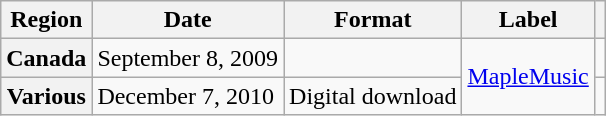<table class="wikitable plainrowheaders">
<tr>
<th scope="col">Region</th>
<th scope="col">Date</th>
<th scope="col">Format</th>
<th scope="col">Label</th>
<th scope="col"></th>
</tr>
<tr>
<th scope="row">Canada</th>
<td>September 8, 2009</td>
<td></td>
<td rowspan="2"><a href='#'>MapleMusic</a></td>
<td align="center"></td>
</tr>
<tr>
<th scope="row">Various</th>
<td>December 7, 2010</td>
<td>Digital download</td>
<td align="center"></td>
</tr>
</table>
